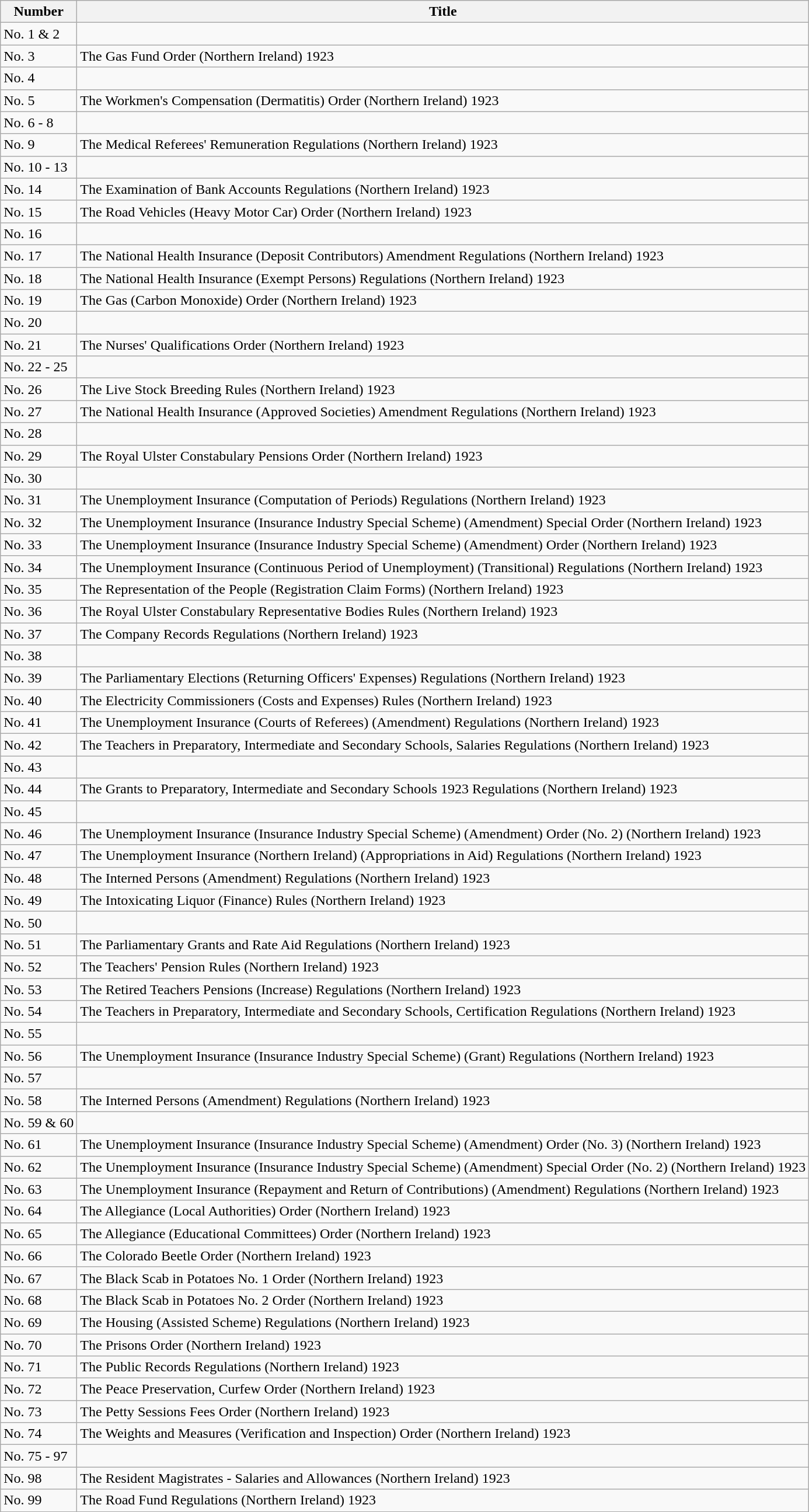<table class="wikitable collapsible">
<tr>
<th>Number</th>
<th>Title</th>
</tr>
<tr>
<td>No. 1 & 2</td>
<td></td>
</tr>
<tr>
<td>No. 3</td>
<td>The Gas Fund Order (Northern Ireland) 1923</td>
</tr>
<tr>
<td>No. 4</td>
<td></td>
</tr>
<tr>
<td>No. 5</td>
<td>The Workmen's Compensation (Dermatitis) Order (Northern Ireland) 1923</td>
</tr>
<tr>
<td>No. 6 - 8</td>
<td></td>
</tr>
<tr>
<td>No. 9</td>
<td>The Medical Referees' Remuneration Regulations (Northern Ireland) 1923</td>
</tr>
<tr>
<td>No. 10 - 13</td>
<td></td>
</tr>
<tr>
<td>No. 14</td>
<td>The Examination of Bank Accounts Regulations (Northern Ireland) 1923</td>
</tr>
<tr>
<td>No. 15</td>
<td>The Road Vehicles (Heavy Motor Car) Order (Northern Ireland) 1923</td>
</tr>
<tr>
<td>No. 16</td>
<td></td>
</tr>
<tr>
<td>No. 17</td>
<td>The National Health Insurance (Deposit Contributors) Amendment Regulations (Northern Ireland) 1923</td>
</tr>
<tr>
<td>No. 18</td>
<td>The National Health Insurance (Exempt Persons) Regulations (Northern Ireland) 1923</td>
</tr>
<tr>
<td>No. 19</td>
<td>The Gas (Carbon Monoxide) Order (Northern Ireland) 1923</td>
</tr>
<tr>
<td>No. 20</td>
<td></td>
</tr>
<tr>
<td>No. 21</td>
<td>The Nurses' Qualifications Order (Northern Ireland) 1923</td>
</tr>
<tr>
<td>No. 22 - 25</td>
<td></td>
</tr>
<tr>
<td>No. 26</td>
<td>The Live Stock Breeding Rules (Northern Ireland) 1923</td>
</tr>
<tr>
<td>No. 27</td>
<td>The National Health Insurance (Approved Societies) Amendment Regulations (Northern Ireland) 1923</td>
</tr>
<tr>
<td>No. 28</td>
<td></td>
</tr>
<tr>
<td>No. 29</td>
<td>The Royal Ulster Constabulary Pensions Order (Northern Ireland) 1923</td>
</tr>
<tr>
<td>No. 30</td>
<td></td>
</tr>
<tr>
<td>No. 31</td>
<td>The Unemployment Insurance (Computation of Periods) Regulations (Northern Ireland) 1923</td>
</tr>
<tr>
<td>No. 32</td>
<td>The Unemployment Insurance (Insurance Industry Special Scheme) (Amendment) Special Order (Northern Ireland) 1923</td>
</tr>
<tr>
<td>No. 33</td>
<td>The Unemployment Insurance (Insurance Industry Special Scheme) (Amendment) Order (Northern Ireland) 1923</td>
</tr>
<tr>
<td>No. 34</td>
<td>The Unemployment Insurance (Continuous Period of Unemployment) (Transitional) Regulations (Northern Ireland) 1923</td>
</tr>
<tr>
<td>No. 35</td>
<td>The Representation of the People (Registration Claim Forms) (Northern Ireland) 1923</td>
</tr>
<tr>
<td>No. 36</td>
<td>The Royal Ulster Constabulary Representative Bodies Rules (Northern Ireland) 1923</td>
</tr>
<tr>
<td>No. 37</td>
<td>The Company Records Regulations (Northern Ireland) 1923</td>
</tr>
<tr>
<td>No. 38</td>
<td></td>
</tr>
<tr>
<td>No. 39</td>
<td>The Parliamentary Elections (Returning Officers' Expenses) Regulations (Northern Ireland) 1923</td>
</tr>
<tr>
<td>No. 40</td>
<td>The Electricity Commissioners (Costs and Expenses) Rules (Northern Ireland) 1923</td>
</tr>
<tr>
<td>No. 41</td>
<td>The Unemployment Insurance (Courts of Referees) (Amendment) Regulations (Northern Ireland) 1923</td>
</tr>
<tr>
<td>No. 42</td>
<td>The Teachers in Preparatory, Intermediate and Secondary Schools, Salaries Regulations (Northern Ireland) 1923</td>
</tr>
<tr>
<td>No. 43</td>
<td></td>
</tr>
<tr>
<td>No. 44</td>
<td>The Grants to Preparatory, Intermediate and Secondary Schools 1923 Regulations (Northern Ireland) 1923</td>
</tr>
<tr>
<td>No. 45</td>
<td></td>
</tr>
<tr>
<td>No. 46</td>
<td>The Unemployment Insurance (Insurance Industry Special Scheme) (Amendment) Order (No. 2) (Northern Ireland) 1923</td>
</tr>
<tr>
<td>No. 47</td>
<td>The Unemployment Insurance (Northern Ireland) (Appropriations in Aid) Regulations (Northern Ireland) 1923</td>
</tr>
<tr>
<td>No. 48</td>
<td>The Interned Persons (Amendment) Regulations (Northern Ireland) 1923</td>
</tr>
<tr>
<td>No. 49</td>
<td>The Intoxicating Liquor (Finance) Rules (Northern Ireland) 1923</td>
</tr>
<tr>
<td>No. 50</td>
<td></td>
</tr>
<tr>
<td>No. 51</td>
<td>The Parliamentary Grants and Rate Aid Regulations (Northern Ireland) 1923</td>
</tr>
<tr>
<td>No. 52</td>
<td>The Teachers' Pension Rules (Northern Ireland) 1923</td>
</tr>
<tr>
<td>No. 53</td>
<td>The Retired Teachers Pensions (Increase) Regulations (Northern Ireland) 1923</td>
</tr>
<tr>
<td>No. 54</td>
<td>The Teachers in Preparatory, Intermediate and Secondary Schools, Certification Regulations (Northern Ireland) 1923</td>
</tr>
<tr>
<td>No. 55</td>
<td></td>
</tr>
<tr>
<td>No. 56</td>
<td>The Unemployment Insurance (Insurance Industry Special Scheme) (Grant) Regulations (Northern Ireland) 1923</td>
</tr>
<tr>
<td>No. 57</td>
<td></td>
</tr>
<tr>
<td>No. 58</td>
<td>The Interned Persons (Amendment) Regulations (Northern Ireland) 1923</td>
</tr>
<tr>
<td>No. 59 & 60</td>
<td></td>
</tr>
<tr>
<td>No. 61</td>
<td>The Unemployment Insurance (Insurance Industry Special Scheme) (Amendment) Order (No. 3) (Northern Ireland) 1923</td>
</tr>
<tr>
<td>No. 62</td>
<td>The Unemployment Insurance (Insurance Industry Special Scheme) (Amendment) Special Order (No. 2) (Northern Ireland) 1923</td>
</tr>
<tr>
<td>No. 63</td>
<td>The Unemployment Insurance (Repayment and Return of Contributions) (Amendment) Regulations (Northern Ireland) 1923</td>
</tr>
<tr>
<td>No. 64</td>
<td>The Allegiance (Local Authorities) Order (Northern Ireland) 1923</td>
</tr>
<tr>
<td>No. 65</td>
<td>The Allegiance (Educational Committees) Order (Northern Ireland) 1923</td>
</tr>
<tr>
<td>No. 66</td>
<td>The Colorado Beetle Order (Northern Ireland) 1923</td>
</tr>
<tr>
<td>No. 67</td>
<td>The Black Scab in Potatoes No. 1 Order (Northern Ireland) 1923</td>
</tr>
<tr>
<td>No. 68</td>
<td>The Black Scab in Potatoes No. 2 Order (Northern Ireland) 1923</td>
</tr>
<tr>
<td>No. 69</td>
<td>The Housing (Assisted Scheme) Regulations (Northern Ireland) 1923</td>
</tr>
<tr>
<td>No. 70</td>
<td>The Prisons Order (Northern Ireland) 1923</td>
</tr>
<tr>
<td>No. 71</td>
<td>The Public Records Regulations (Northern Ireland) 1923</td>
</tr>
<tr>
<td>No. 72</td>
<td>The Peace Preservation, Curfew Order (Northern Ireland) 1923</td>
</tr>
<tr>
<td>No. 73</td>
<td>The Petty Sessions Fees Order (Northern Ireland) 1923</td>
</tr>
<tr>
<td>No. 74</td>
<td>The Weights and Measures (Verification and Inspection) Order (Northern Ireland) 1923</td>
</tr>
<tr>
<td>No. 75 - 97</td>
<td></td>
</tr>
<tr>
<td>No. 98</td>
<td>The Resident Magistrates - Salaries and Allowances (Northern Ireland) 1923</td>
</tr>
<tr>
<td>No. 99</td>
<td>The Road Fund Regulations (Northern Ireland) 1923</td>
</tr>
</table>
